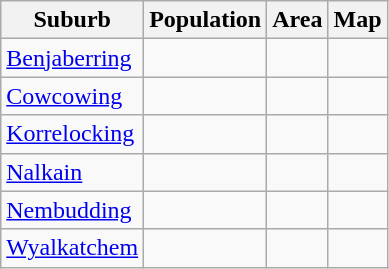<table class="wikitable sortable">
<tr>
<th>Suburb</th>
<th data-sort-type=number>Population</th>
<th data-sort-type=number>Area</th>
<th>Map</th>
</tr>
<tr>
<td><a href='#'>Benjaberring</a></td>
<td></td>
<td></td>
<td></td>
</tr>
<tr>
<td><a href='#'>Cowcowing</a></td>
<td></td>
<td></td>
<td></td>
</tr>
<tr>
<td><a href='#'>Korrelocking</a></td>
<td></td>
<td></td>
<td></td>
</tr>
<tr>
<td><a href='#'>Nalkain</a></td>
<td></td>
<td></td>
<td></td>
</tr>
<tr>
<td><a href='#'>Nembudding</a></td>
<td></td>
<td></td>
<td></td>
</tr>
<tr>
<td><a href='#'>Wyalkatchem</a></td>
<td></td>
<td></td>
<td></td>
</tr>
</table>
